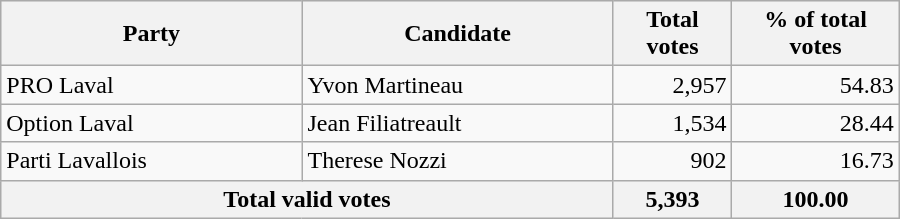<table style="width:600px;" class="wikitable">
<tr style="background-color:#E9E9E9">
<th colspan="2" style="width: 200px">Party</th>
<th colspan="1" style="width: 200px">Candidate</th>
<th align="right">Total votes</th>
<th align="right">% of total votes</th>
</tr>
<tr>
<td colspan="2" align="left">PRO Laval</td>
<td align="left">Yvon Martineau</td>
<td align="right">2,957</td>
<td align="right">54.83</td>
</tr>
<tr>
<td colspan="2" align="left">Option Laval</td>
<td align="left">Jean Filiatreault</td>
<td align="right">1,534</td>
<td align="right">28.44</td>
</tr>
<tr>
<td colspan="2" align="left">Parti Lavallois</td>
<td align="left">Therese Nozzi</td>
<td align="right">902</td>
<td align="right">16.73</td>
</tr>
<tr bgcolor="#EEEEEE">
<th colspan="3"  align="left">Total valid votes</th>
<th align="right">5,393</th>
<th align="right">100.00</th>
</tr>
</table>
